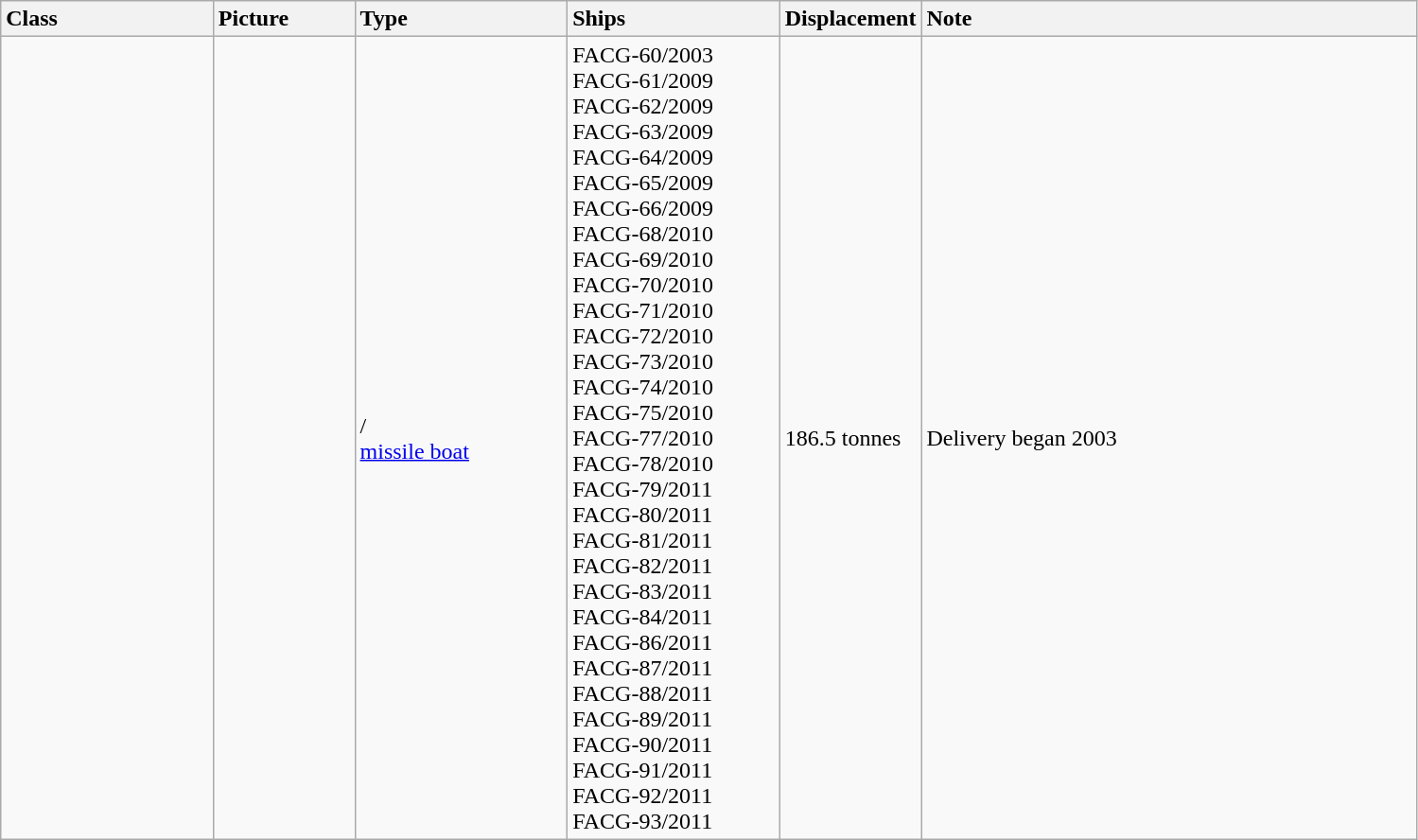<table class="wikitable">
<tr>
<th style="text-align:left; width:15%;">Class</th>
<th style="text-align:left; width:10%;">Picture</th>
<th style="text-align:left; width:15%;">Type</th>
<th style="text-align:left; width:15%;">Ships</th>
<th style="text-align:left; width:10%;">Displacement</th>
<th style="text-align:left; width:;">Note<br></th>
</tr>
<tr>
<td></td>
<td></td>
<td> / <br> <a href='#'>missile boat</a></td>
<td>FACG-60/2003<br>FACG-61/2009<br>FACG-62/2009<br>FACG-63/2009<br>FACG-64/2009<br>FACG-65/2009<br>FACG-66/2009<br>FACG-68/2010<br>FACG-69/2010<br>FACG-70/2010<br>FACG-71/2010<br>FACG-72/2010<br>FACG-73/2010<br>FACG-74/2010<br>FACG-75/2010<br>FACG-77/2010<br>FACG-78/2010<br>FACG-79/2011<br>FACG-80/2011<br>FACG-81/2011<br>FACG-82/2011<br>FACG-83/2011<br>FACG-84/2011<br>FACG-86/2011<br>FACG-87/2011<br>FACG-88/2011<br>FACG-89/2011<br>FACG-90/2011<br>FACG-91/2011<br>FACG-92/2011<br>FACG-93/2011</td>
<td>186.5 tonnes</td>
<td>Delivery began 2003</td>
</tr>
</table>
